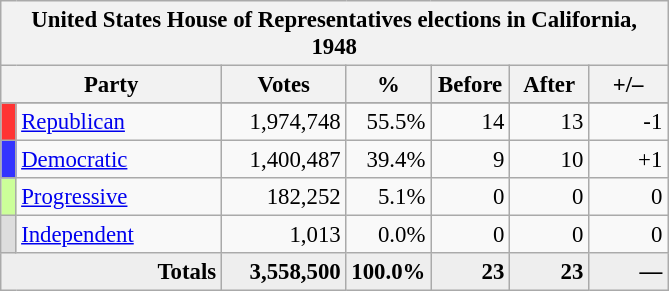<table class="wikitable" style="font-size: 95%;">
<tr>
<th colspan="7">United States House of Representatives elections in California, 1948</th>
</tr>
<tr>
<th colspan=2 style="width: 5em">Party</th>
<th style="width: 5em">Votes</th>
<th style="width: 3em">%</th>
<th style="width: 3em">Before</th>
<th style="width: 3em">After</th>
<th style="width: 3em">+/–</th>
</tr>
<tr>
</tr>
<tr>
<th style="background-color:#FF3333; width: 3px"></th>
<td style="width: 130px"><a href='#'>Republican</a></td>
<td align="right">1,974,748</td>
<td align="right">55.5%</td>
<td align="right">14</td>
<td align="right">13</td>
<td align="right">-1</td>
</tr>
<tr>
<th style="background-color:#3333FF; width: 3px"></th>
<td style="width: 130px"><a href='#'>Democratic</a></td>
<td align="right">1,400,487</td>
<td align="right">39.4%</td>
<td align="right">9</td>
<td align="right">10</td>
<td align="right">+1</td>
</tr>
<tr>
<th style="background-color:#CCFF99; width: 3px"></th>
<td style="width: 130px"><a href='#'>Progressive</a></td>
<td align="right">182,252</td>
<td align="right">5.1%</td>
<td align="right">0</td>
<td align="right">0</td>
<td align="right">0</td>
</tr>
<tr>
<th style="background-color:#DDDDDD; width: 3px"></th>
<td style="width: 130px"><a href='#'>Independent</a></td>
<td align="right">1,013</td>
<td align="right">0.0%</td>
<td align="right">0</td>
<td align="right">0</td>
<td align="right">0</td>
</tr>
<tr bgcolor="#EEEEEE">
<td colspan="2" align="right"><strong>Totals</strong></td>
<td align="right"><strong>3,558,500</strong></td>
<td align="right"><strong>100.0%</strong></td>
<td align="right"><strong>23</strong></td>
<td align="right"><strong>23</strong></td>
<td align="right"><strong>—</strong></td>
</tr>
</table>
